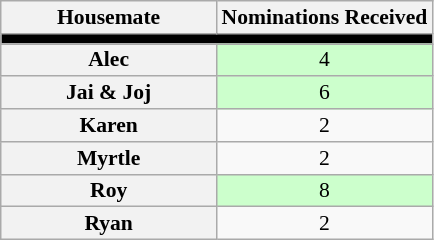<table class="wikitable" style="text-align:center; font-size:90%; line-height:15px;">
<tr>
<th style="width: 50%;">Housemate</th>
<th style="width: 50%;">Nominations Received</th>
</tr>
<tr>
<th style="background:#000000;" colspan="2"></th>
</tr>
<tr>
<th>Alec</th>
<td style="background:#CCFFCC;">4</td>
</tr>
<tr>
<th>Jai & Joj</th>
<td style="background:#CCFFCC;">6</td>
</tr>
<tr>
<th>Karen</th>
<td>2</td>
</tr>
<tr>
<th>Myrtle</th>
<td>2</td>
</tr>
<tr>
<th>Roy</th>
<td style="background:#CCFFCC;">8</td>
</tr>
<tr>
<th>Ryan</th>
<td>2</td>
</tr>
</table>
